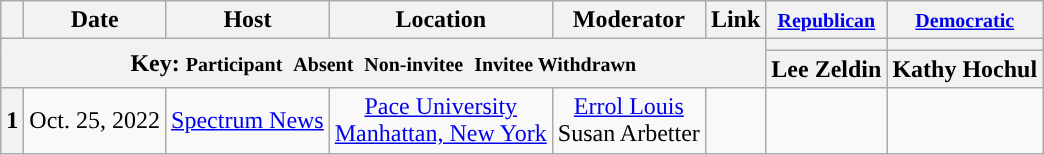<table class="wikitable" style="text-align:center;">
<tr>
<th scope="col"></th>
<th scope="col">Date</th>
<th scope="col">Host</th>
<th>Location</th>
<th scope="col">Moderator</th>
<th scope="col">Link</th>
<th scope="col"><small><a href='#'>Republican</a></small></th>
<th scope="col"><small><a href='#'>Democratic</a></small></th>
</tr>
<tr>
<th colspan="6" rowspan="2">Key:  <small>Participant </small>  <small>Absent </small>  <small>Non-invitee </small>  <small>Invitee  Withdrawn</small></th>
<th scope="col" style="background:"></th>
<th scope="col" style="background:"></th>
</tr>
<tr>
<th scope="col">Lee Zeldin</th>
<th scope="col">Kathy Hochul</th>
</tr>
<tr>
<th scope="row">1</th>
<td style="white-space:nowrap;">Oct. 25, 2022</td>
<td style="white-space:nowrap;"><a href='#'>Spectrum News</a></td>
<td><a href='#'>Pace University</a><br><a href='#'>Manhattan, New York</a></td>
<td style="white-space:nowrap;"><a href='#'>Errol Louis</a><br>Susan Arbetter</td>
<td style="white-space:nowrap;"></td>
<td></td>
<td></td>
</tr>
</table>
